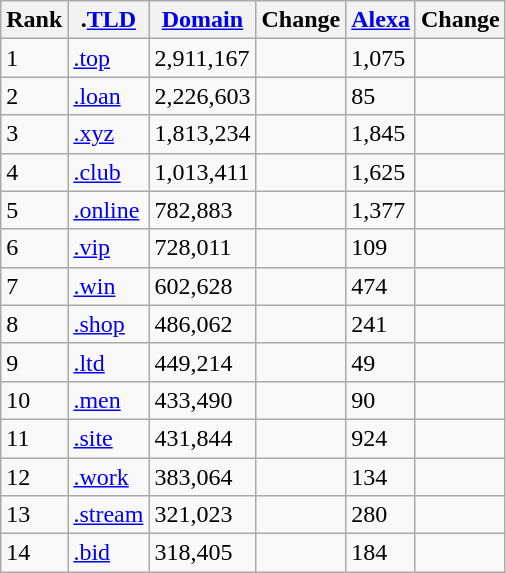<table class= "wikitable sortable">
<tr>
<th>Rank</th>
<th>.<a href='#'>TLD</a></th>
<th><a href='#'>Domain</a></th>
<th>Change</th>
<th><a href='#'>Alexa</a></th>
<th>Change</th>
</tr>
<tr>
<td>1</td>
<td><a href='#'>.top</a></td>
<td>2,911,167</td>
<td></td>
<td>1,075</td>
<td></td>
</tr>
<tr>
<td>2</td>
<td><a href='#'>.loan</a></td>
<td>2,226,603</td>
<td></td>
<td>85</td>
<td></td>
</tr>
<tr>
<td>3</td>
<td><a href='#'>.xyz</a></td>
<td>1,813,234</td>
<td></td>
<td>1,845</td>
<td></td>
</tr>
<tr>
<td>4</td>
<td><a href='#'>.club</a></td>
<td>1,013,411</td>
<td></td>
<td>1,625</td>
<td></td>
</tr>
<tr>
<td>5</td>
<td><a href='#'>.online</a></td>
<td>782,883</td>
<td></td>
<td>1,377</td>
<td></td>
</tr>
<tr>
<td>6</td>
<td><a href='#'>.vip</a></td>
<td>728,011</td>
<td></td>
<td>109</td>
<td></td>
</tr>
<tr>
<td>7</td>
<td><a href='#'>.win</a></td>
<td>602,628</td>
<td></td>
<td>474</td>
<td></td>
</tr>
<tr>
<td>8</td>
<td><a href='#'>.shop</a></td>
<td>486,062</td>
<td></td>
<td>241</td>
<td></td>
</tr>
<tr>
<td>9</td>
<td><a href='#'>.ltd</a></td>
<td>449,214</td>
<td></td>
<td>49</td>
<td></td>
</tr>
<tr>
<td>10</td>
<td><a href='#'>.men</a></td>
<td>433,490</td>
<td></td>
<td>90</td>
<td></td>
</tr>
<tr>
<td>11</td>
<td><a href='#'>.site</a></td>
<td>431,844</td>
<td></td>
<td>924</td>
<td></td>
</tr>
<tr>
<td>12</td>
<td><a href='#'>.work</a></td>
<td>383,064</td>
<td></td>
<td>134</td>
<td></td>
</tr>
<tr>
<td>13</td>
<td><a href='#'>.stream</a></td>
<td>321,023</td>
<td></td>
<td>280</td>
<td></td>
</tr>
<tr>
<td>14</td>
<td><a href='#'>.bid</a></td>
<td>318,405</td>
<td></td>
<td>184</td>
<td></td>
</tr>
</table>
